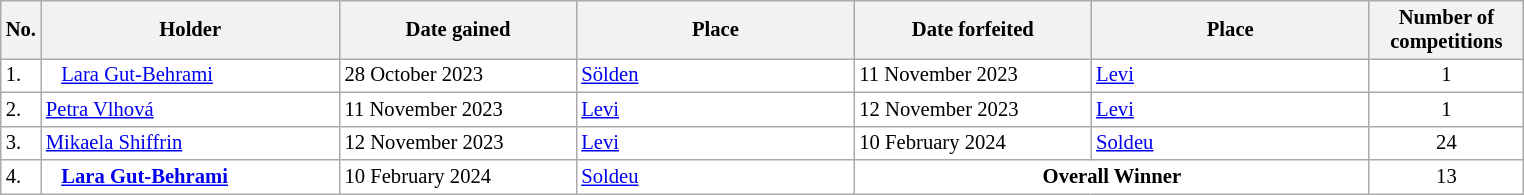<table class="wikitable plainrowheaders" style="background:#fff; font-size:86%; line-height:16px; border:grey solid 1px; border-collapse:collapse;">
<tr>
<th style="width:1em;">No.</th>
<th style="width:14em;">Holder</th>
<th style="width:11em;">Date gained</th>
<th style="width:13em;">Place</th>
<th style="width:11em;">Date forfeited</th>
<th style="width:13em;">Place</th>
<th style="width:7em;">Number of competitions</th>
</tr>
<tr>
<td>1.</td>
<td>   <a href='#'>Lara Gut-Behrami</a></td>
<td>28 October 2023</td>
<td> <a href='#'>Sölden</a></td>
<td>11 November 2023</td>
<td> <a href='#'>Levi</a></td>
<td align=center>1</td>
</tr>
<tr>
<td>2.</td>
<td> <a href='#'>Petra Vlhová</a></td>
<td>11 November 2023</td>
<td> <a href='#'>Levi</a></td>
<td>12 November 2023</td>
<td> <a href='#'>Levi</a></td>
<td align=center>1</td>
</tr>
<tr>
<td>3.</td>
<td> <a href='#'>Mikaela Shiffrin</a></td>
<td>12 November 2023</td>
<td> <a href='#'>Levi</a></td>
<td>10 February 2024</td>
<td> <a href='#'>Soldeu</a></td>
<td align=center>24</td>
</tr>
<tr>
<td>4.</td>
<td>   <strong><a href='#'>Lara Gut-Behrami</a></strong></td>
<td>10 February 2024</td>
<td> <a href='#'>Soldeu</a></td>
<td align=center colspan=2><strong>Overall Winner</strong></td>
<td align=center>13</td>
</tr>
</table>
